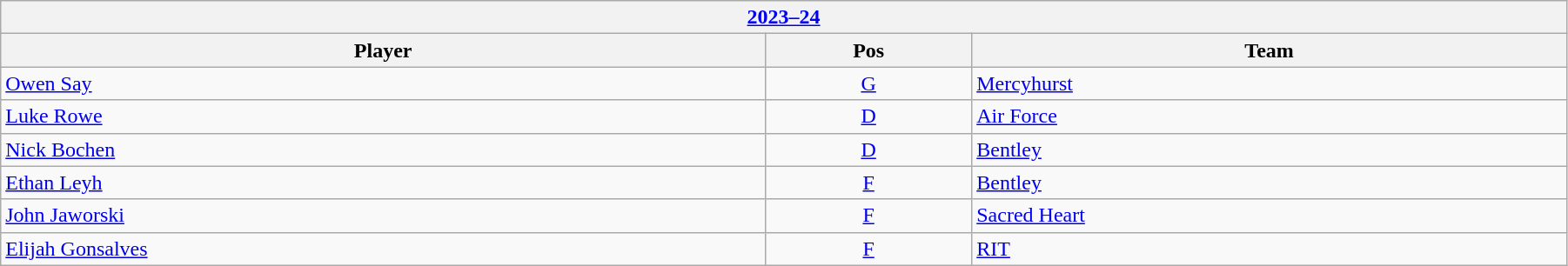<table class="wikitable" width=95%>
<tr>
<th colspan=3><a href='#'>2023–24</a></th>
</tr>
<tr>
<th>Player</th>
<th>Pos</th>
<th>Team</th>
</tr>
<tr>
<td><a href='#'>Owen Say</a></td>
<td style="text-align:center;"><a href='#'>G</a></td>
<td><a href='#'>Mercyhurst</a></td>
</tr>
<tr>
<td><a href='#'>Luke Rowe</a></td>
<td style="text-align:center;"><a href='#'>D</a></td>
<td><a href='#'>Air Force</a></td>
</tr>
<tr>
<td><a href='#'>Nick Bochen</a></td>
<td style="text-align:center;"><a href='#'>D</a></td>
<td><a href='#'>Bentley</a></td>
</tr>
<tr>
<td><a href='#'>Ethan Leyh</a></td>
<td style="text-align:center;"><a href='#'>F</a></td>
<td><a href='#'>Bentley</a></td>
</tr>
<tr>
<td><a href='#'>John Jaworski</a></td>
<td style="text-align:center;"><a href='#'>F</a></td>
<td><a href='#'>Sacred Heart</a></td>
</tr>
<tr>
<td><a href='#'>Elijah Gonsalves</a></td>
<td style="text-align:center;"><a href='#'>F</a></td>
<td><a href='#'>RIT</a></td>
</tr>
</table>
